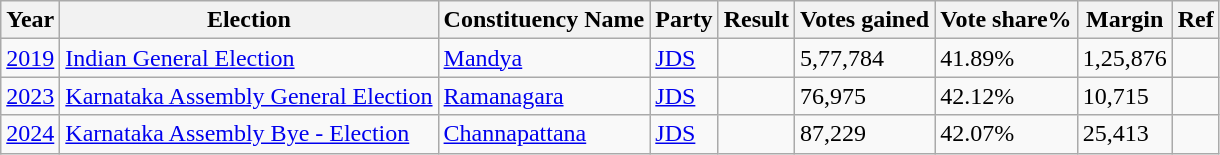<table class="wikitable">
<tr>
<th>Year</th>
<th>Election</th>
<th>Constituency Name</th>
<th>Party</th>
<th>Result</th>
<th>Votes gained</th>
<th>Vote share%</th>
<th>Margin</th>
<th>Ref</th>
</tr>
<tr>
<td><a href='#'>2019</a></td>
<td><a href='#'>Indian General Election</a></td>
<td><a href='#'>Mandya</a></td>
<td><a href='#'>JDS</a></td>
<td></td>
<td>5,77,784</td>
<td>41.89%</td>
<td>1,25,876</td>
<td></td>
</tr>
<tr>
<td><a href='#'>2023</a></td>
<td><a href='#'>Karnataka Assembly General Election</a></td>
<td><a href='#'>Ramanagara</a></td>
<td><a href='#'>JDS</a></td>
<td></td>
<td>76,975</td>
<td>42.12%</td>
<td>10,715</td>
<td></td>
</tr>
<tr>
<td><a href='#'>2024</a></td>
<td><a href='#'>Karnataka Assembly Bye - Election</a></td>
<td><a href='#'>Channapattana</a></td>
<td><a href='#'>JDS</a></td>
<td></td>
<td>87,229</td>
<td>42.07%</td>
<td>25,413</td>
<td></td>
</tr>
</table>
